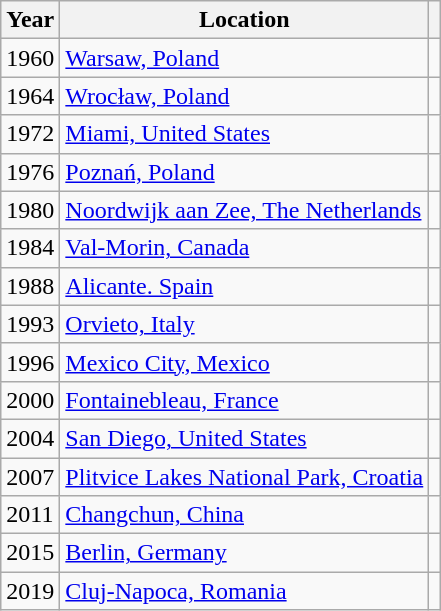<table class="wikitable">
<tr>
<th>Year</th>
<th>Location</th>
<th></th>
</tr>
<tr>
<td>1960</td>
<td><a href='#'>Warsaw, Poland</a></td>
<td></td>
</tr>
<tr>
<td>1964</td>
<td><a href='#'>Wrocław, Poland</a></td>
<td></td>
</tr>
<tr>
<td>1972</td>
<td><a href='#'>Miami, United States</a></td>
<td></td>
</tr>
<tr>
<td>1976</td>
<td><a href='#'>Poznań, Poland</a></td>
<td></td>
</tr>
<tr>
<td>1980</td>
<td><a href='#'>Noordwijk aan Zee, The Netherlands</a></td>
<td></td>
</tr>
<tr>
<td>1984</td>
<td><a href='#'>Val-Morin, Canada</a></td>
<td></td>
</tr>
<tr>
<td>1988</td>
<td><a href='#'>Alicante. Spain</a></td>
<td></td>
</tr>
<tr>
<td>1993</td>
<td><a href='#'>Orvieto, Italy</a></td>
<td></td>
</tr>
<tr>
<td>1996</td>
<td><a href='#'>Mexico City, Mexico</a></td>
<td></td>
</tr>
<tr>
<td>2000</td>
<td><a href='#'>Fontainebleau, France</a></td>
<td></td>
</tr>
<tr>
<td>2004</td>
<td><a href='#'>San Diego, United States</a></td>
<td></td>
</tr>
<tr>
<td>2007</td>
<td><a href='#'>Plitvice Lakes National Park, Croatia</a></td>
<td></td>
</tr>
<tr>
<td>2011</td>
<td><a href='#'>Changchun, China</a></td>
<td></td>
</tr>
<tr>
<td>2015</td>
<td><a href='#'>Berlin, Germany</a></td>
<td></td>
</tr>
<tr>
<td>2019</td>
<td><a href='#'>Cluj-Napoca, Romania</a></td>
<td></td>
</tr>
</table>
